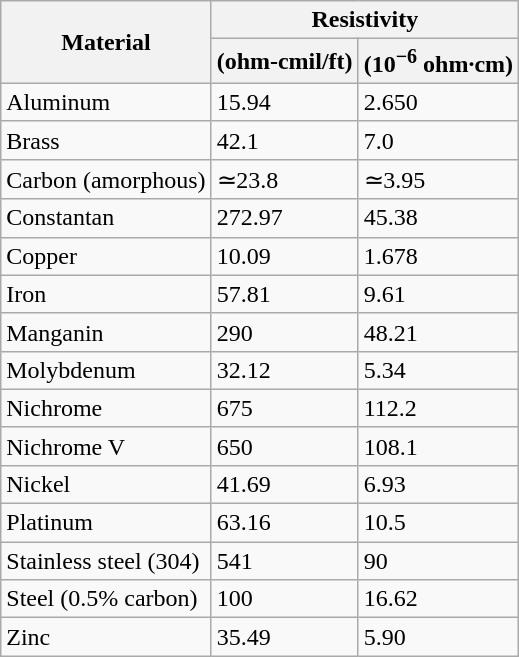<table class="wikitable sortable">
<tr>
<th rowspan=2>Material</th>
<th colspan=2>Resistivity</th>
</tr>
<tr>
<th>(ohm-cmil/ft)</th>
<th>(10<sup>−6</sup> ohm·cm)</th>
</tr>
<tr>
<td>Aluminum</td>
<td>15.94</td>
<td>2.650</td>
</tr>
<tr>
<td>Brass</td>
<td>42.1</td>
<td>7.0</td>
</tr>
<tr>
<td>Carbon (amorphous)</td>
<td>≃23.8</td>
<td>≃3.95</td>
</tr>
<tr>
<td>Constantan</td>
<td>272.97</td>
<td>45.38</td>
</tr>
<tr>
<td>Copper</td>
<td>10.09</td>
<td>1.678</td>
</tr>
<tr>
<td>Iron</td>
<td>57.81</td>
<td>9.61</td>
</tr>
<tr>
<td>Manganin</td>
<td>290</td>
<td>48.21</td>
</tr>
<tr>
<td>Molybdenum</td>
<td>32.12</td>
<td>5.34</td>
</tr>
<tr>
<td>Nichrome</td>
<td>675</td>
<td>112.2</td>
</tr>
<tr>
<td>Nichrome V</td>
<td>650</td>
<td>108.1</td>
</tr>
<tr>
<td>Nickel</td>
<td>41.69</td>
<td>6.93</td>
</tr>
<tr>
<td>Platinum</td>
<td>63.16</td>
<td>10.5</td>
</tr>
<tr>
<td>Stainless steel (304)</td>
<td>541</td>
<td>90</td>
</tr>
<tr>
<td>Steel (0.5% carbon)</td>
<td>100</td>
<td>16.62</td>
</tr>
<tr>
<td>Zinc</td>
<td>35.49</td>
<td>5.90</td>
</tr>
</table>
